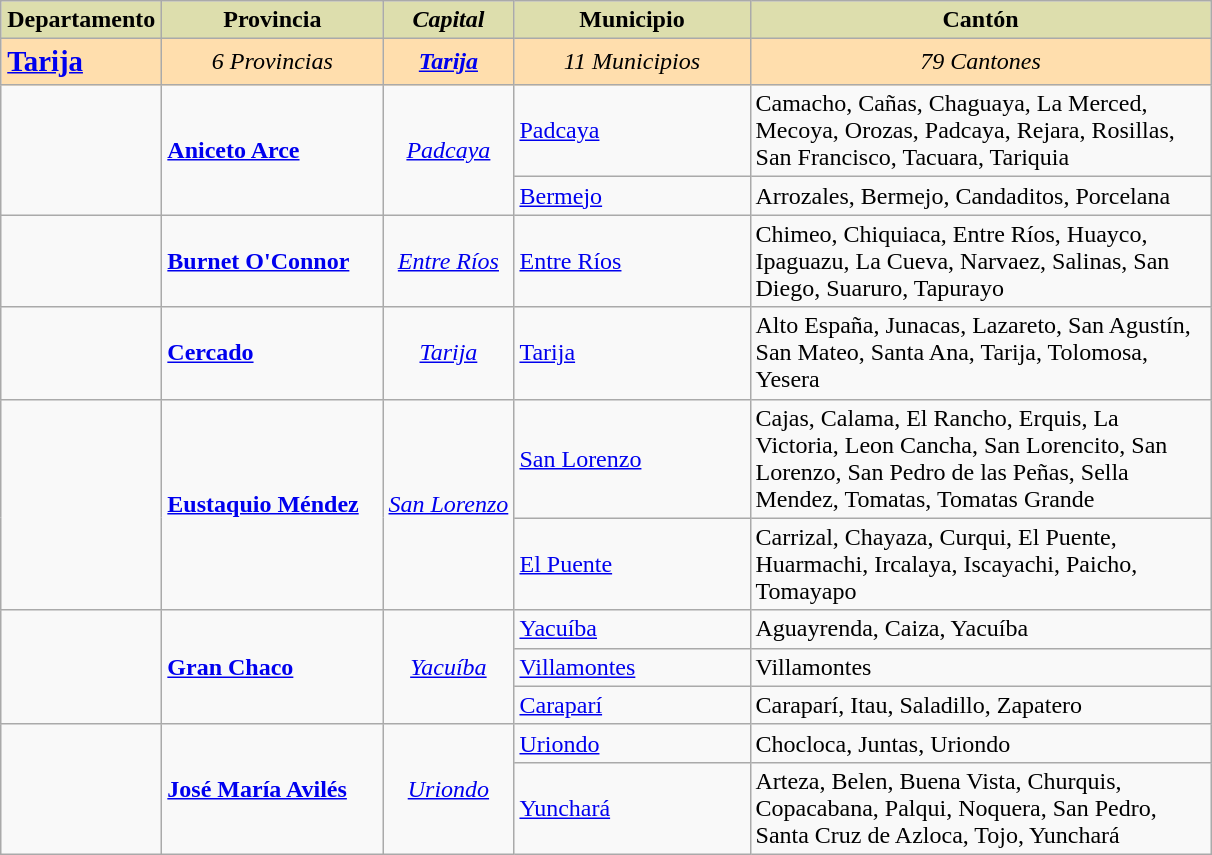<table class="wikitable">
<tr>
<th style="width:100px; background:#dddead;"><strong>Departamento</strong></th>
<th style="width:140px; background:#dddead;"><strong>Provincia</strong></th>
<th style="width:80px; background:#dddead;"><em>Capital</em></th>
<th style="width:150px; background:#dddead;"><strong>Municipio</strong></th>
<th style="width:300px; background:#dddead;"><strong>Cantón</strong></th>
</tr>
<tr>
<td style="text-align:left; background:#ffdead; font-size:larger;"><strong><a href='#'>Tarija</a></strong></td>
<td style="background:#ffdead; text-align:center;"><em>6 Provincias</em></td>
<td style="background:#ffdead; text-align:center;"><strong><em><a href='#'>Tarija</a></em></strong></td>
<td style="background:#ffdead; text-align:center;"><em>11 Municipios</em></td>
<td style="background:#ffdead; text-align:center;"><em>79 Cantones</em></td>
</tr>
<tr>
<td rowspan=2></td>
<td rowspan=2><strong><a href='#'>Aniceto Arce</a></strong></td>
<td style="text-align:center;" rowspan="2"><em><a href='#'>Padcaya</a></em></td>
<td><a href='#'>Padcaya</a></td>
<td>Camacho, Cañas, Chaguaya, La Merced, Mecoya,     Orozas, Padcaya, Rejara, Rosillas, San Francisco, Tacuara, Tariquia</td>
</tr>
<tr>
<td><a href='#'>Bermejo</a></td>
<td>Arrozales, Bermejo, Candaditos, Porcelana</td>
</tr>
<tr>
<td></td>
<td><strong><a href='#'>Burnet O'Connor</a></strong></td>
<td style="text-align:center;"><em><a href='#'>Entre Ríos</a></em></td>
<td><a href='#'>Entre Ríos</a></td>
<td>Chimeo, Chiquiaca, Entre Ríos, Huayco, Ipaguazu, La Cueva, Narvaez, Salinas, San Diego, Suaruro, Tapurayo</td>
</tr>
<tr>
<td></td>
<td><strong><a href='#'>Cercado</a></strong></td>
<td style="text-align:center;"><em><a href='#'>Tarija</a></em></td>
<td><a href='#'>Tarija</a></td>
<td>Alto España, Junacas, Lazareto, San Agustín,      San Mateo, Santa Ana, Tarija, Tolomosa, Yesera</td>
</tr>
<tr>
<td rowspan=2></td>
<td rowspan=2><strong><a href='#'>Eustaquio Méndez</a></strong></td>
<td style="text-align:center;" rowspan="2"><em><a href='#'>San Lorenzo</a></em></td>
<td><a href='#'>San Lorenzo</a></td>
<td>Cajas, Calama, El Rancho, Erquis, La Victoria, Leon Cancha, San Lorencito, San Lorenzo, San Pedro de las Peñas, Sella Mendez, Tomatas, Tomatas Grande</td>
</tr>
<tr>
<td><a href='#'>El Puente</a></td>
<td>Carrizal, Chayaza, Curqui, El Puente, Huarmachi, Ircalaya, Iscayachi, Paicho, Tomayapo</td>
</tr>
<tr>
<td rowspan=3></td>
<td rowspan=3><strong><a href='#'>Gran Chaco</a></strong></td>
<td style="text-align:center;" rowspan="3"><em><a href='#'>Yacuíba</a></em></td>
<td><a href='#'>Yacuíba</a></td>
<td>Aguayrenda, Caiza, Yacuíba</td>
</tr>
<tr>
<td><a href='#'>Villamontes</a></td>
<td>Villamontes</td>
</tr>
<tr>
<td><a href='#'>Caraparí</a></td>
<td>Caraparí, Itau, Saladillo, Zapatero</td>
</tr>
<tr>
<td rowspan=2></td>
<td rowspan=2><strong><a href='#'>José María Avilés</a></strong></td>
<td style="text-align:center;" rowspan="2"><em><a href='#'>Uriondo</a></em></td>
<td><a href='#'>Uriondo</a></td>
<td>Chocloca, Juntas, Uriondo</td>
</tr>
<tr>
<td><a href='#'>Yunchará</a></td>
<td>Arteza, Belen, Buena Vista, Churquis, Copacabana, Palqui, Noquera, San Pedro, Santa Cruz de Azloca, Tojo, Yunchará</td>
</tr>
</table>
